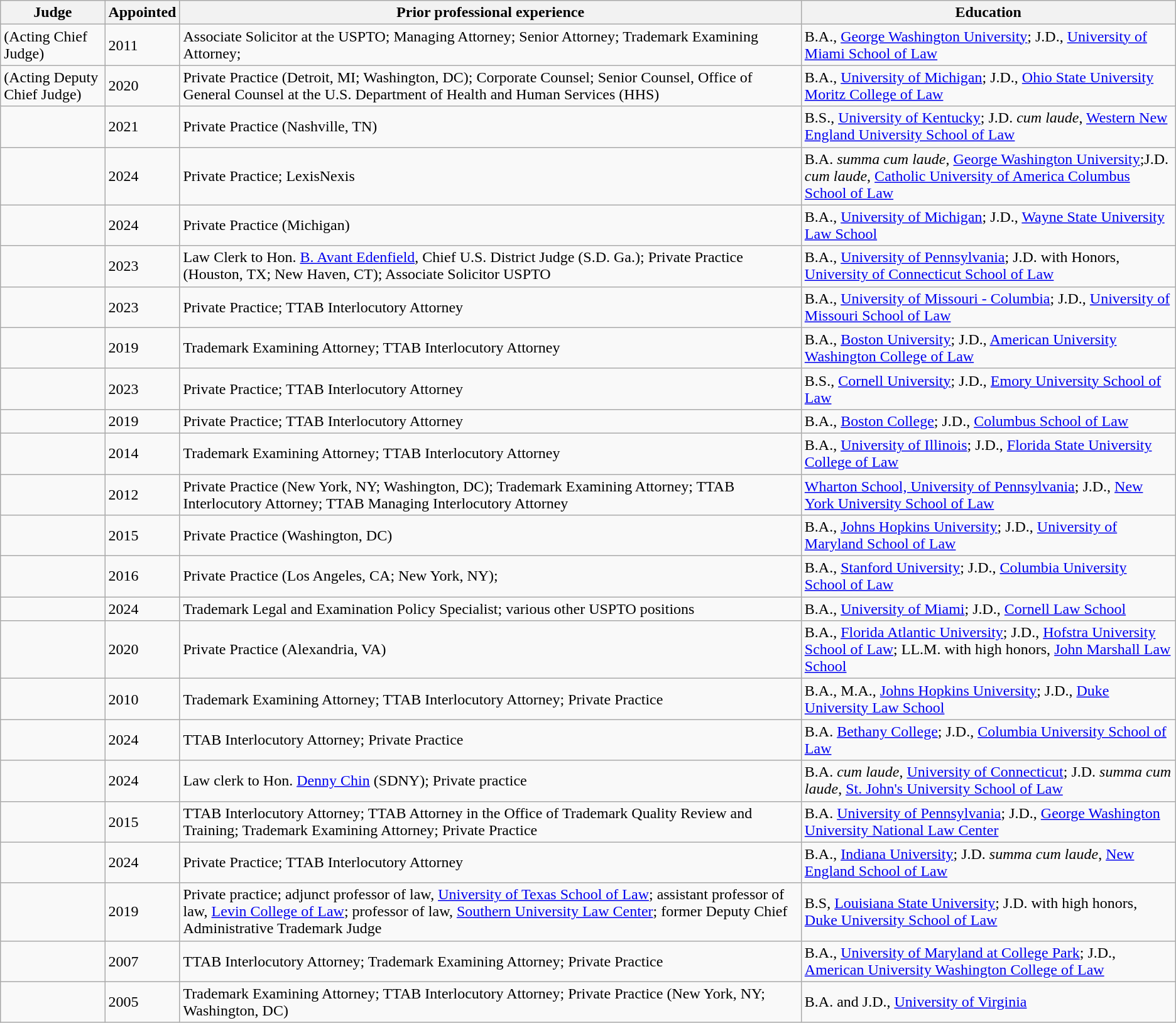<table class="wikitable sortable">
<tr>
<th>Judge</th>
<th>Appointed</th>
<th>Prior professional experience</th>
<th>Education</th>
</tr>
<tr>
<td> (Acting Chief Judge)</td>
<td>2011</td>
<td>Associate Solicitor at the USPTO; Managing Attorney; Senior Attorney; Trademark Examining Attorney;</td>
<td>B.A., <a href='#'>George Washington University</a>; J.D., <a href='#'>University of Miami School of Law</a></td>
</tr>
<tr>
<td> (Acting Deputy Chief Judge)</td>
<td>2020</td>
<td>Private Practice (Detroit, MI; Washington, DC); Corporate Counsel; Senior Counsel, Office of General Counsel at the U.S. Department of Health and Human Services (HHS)</td>
<td>B.A., <a href='#'>University of Michigan</a>; J.D., <a href='#'>Ohio State University Moritz College of Law</a></td>
</tr>
<tr>
<td></td>
<td>2021</td>
<td>Private Practice (Nashville, TN)</td>
<td>B.S., <a href='#'>University of Kentucky</a>; J.D. <em>cum laude</em>, <a href='#'>Western New England University School of Law</a></td>
</tr>
<tr>
<td></td>
<td>2024</td>
<td>Private Practice; LexisNexis</td>
<td>B.A. <em>summa cum laude</em>, <a href='#'>George Washington University</a>;J.D. <em>cum laude</em>, <a href='#'>Catholic University of America Columbus School of Law</a></td>
</tr>
<tr>
<td></td>
<td>2024</td>
<td>Private Practice (Michigan)</td>
<td>B.A., <a href='#'>University of Michigan</a>; J.D., <a href='#'>Wayne State University Law School</a></td>
</tr>
<tr>
<td></td>
<td>2023</td>
<td>Law Clerk to Hon. <a href='#'>B. Avant Edenfield</a>, Chief U.S. District Judge (S.D. Ga.); Private Practice (Houston, TX; New Haven, CT); Associate Solicitor USPTO</td>
<td>B.A., <a href='#'>University of Pennsylvania</a>; J.D. with Honors, <a href='#'>University of Connecticut School of Law</a></td>
</tr>
<tr>
<td></td>
<td>2023</td>
<td>Private Practice; TTAB Interlocutory Attorney</td>
<td>B.A., <a href='#'>University of Missouri - Columbia</a>; J.D., <a href='#'>University of Missouri School of Law</a></td>
</tr>
<tr>
<td></td>
<td>2019</td>
<td>Trademark Examining Attorney; TTAB Interlocutory Attorney</td>
<td>B.A., <a href='#'>Boston University</a>; J.D., <a href='#'>American University Washington College of Law</a></td>
</tr>
<tr>
<td></td>
<td>2023</td>
<td>Private Practice; TTAB Interlocutory Attorney</td>
<td>B.S., <a href='#'>Cornell University</a>; J.D., <a href='#'>Emory University School of Law</a></td>
</tr>
<tr>
<td></td>
<td>2019</td>
<td>Private Practice; TTAB Interlocutory Attorney</td>
<td>B.A., <a href='#'>Boston College</a>; J.D., <a href='#'>Columbus School of Law</a></td>
</tr>
<tr>
<td></td>
<td>2014</td>
<td>Trademark Examining Attorney; TTAB Interlocutory Attorney</td>
<td>B.A., <a href='#'>University of Illinois</a>; J.D., <a href='#'>Florida State University College of Law</a></td>
</tr>
<tr>
<td></td>
<td>2012</td>
<td>Private Practice (New York, NY; Washington, DC); Trademark Examining Attorney; TTAB Interlocutory Attorney; TTAB Managing Interlocutory Attorney</td>
<td><a href='#'>Wharton School, University of Pennsylvania</a>; J.D., <a href='#'>New York University School of Law</a></td>
</tr>
<tr>
<td></td>
<td>2015</td>
<td>Private Practice (Washington, DC)</td>
<td>B.A., <a href='#'>Johns Hopkins University</a>; J.D., <a href='#'>University of Maryland School of Law</a></td>
</tr>
<tr>
<td></td>
<td>2016</td>
<td>Private Practice (Los Angeles, CA; New York, NY);</td>
<td>B.A., <a href='#'>Stanford University</a>; J.D., <a href='#'>Columbia University School of Law</a></td>
</tr>
<tr>
<td></td>
<td>2024</td>
<td>Trademark Legal and Examination Policy Specialist; various other USPTO positions</td>
<td>B.A., <a href='#'>University of Miami</a>; J.D., <a href='#'>Cornell Law School</a></td>
</tr>
<tr>
<td></td>
<td>2020</td>
<td>Private Practice (Alexandria, VA)</td>
<td>B.A., <a href='#'>Florida Atlantic University</a>; J.D., <a href='#'>Hofstra University School of Law</a>; LL.M. with high honors, <a href='#'>John Marshall Law School</a></td>
</tr>
<tr>
<td></td>
<td>2010</td>
<td>Trademark Examining Attorney; TTAB Interlocutory Attorney; Private Practice</td>
<td>B.A., M.A., <a href='#'>Johns Hopkins University</a>; J.D., <a href='#'>Duke University Law School</a></td>
</tr>
<tr>
<td></td>
<td>2024</td>
<td>TTAB Interlocutory Attorney; Private Practice</td>
<td>B.A. <a href='#'>Bethany College</a>; J.D., <a href='#'>Columbia University School of Law</a></td>
</tr>
<tr>
<td></td>
<td>2024</td>
<td>Law clerk to Hon. <a href='#'>Denny Chin</a> (SDNY); Private practice</td>
<td>B.A. <em>cum laude</em>, <a href='#'>University of Connecticut</a>; J.D. <em>summa cum laude</em>, <a href='#'>St. John's University School of Law</a></td>
</tr>
<tr>
<td></td>
<td>2015</td>
<td>TTAB Interlocutory Attorney; TTAB Attorney in the Office of Trademark Quality Review and Training; Trademark Examining Attorney; Private Practice</td>
<td>B.A. <a href='#'>University of Pennsylvania</a>; J.D., <a href='#'>George Washington University National Law Center</a></td>
</tr>
<tr>
<td></td>
<td>2024</td>
<td>Private Practice; TTAB Interlocutory Attorney</td>
<td>B.A., <a href='#'>Indiana University</a>; J.D. <em>summa cum laude</em>, <a href='#'>New England School of Law</a></td>
</tr>
<tr>
<td></td>
<td>2019</td>
<td>Private practice; adjunct professor of law, <a href='#'>University of Texas School of Law</a>; assistant professor of law, <a href='#'>Levin College of Law</a>; professor of law, <a href='#'>Southern University Law Center</a>; former Deputy Chief Administrative Trademark Judge</td>
<td>B.S, <a href='#'>Louisiana State University</a>; J.D. with high honors, <a href='#'>Duke University School of Law</a></td>
</tr>
<tr>
<td></td>
<td>2007</td>
<td>TTAB Interlocutory Attorney; Trademark Examining Attorney; Private Practice</td>
<td>B.A., <a href='#'>University of Maryland at College Park</a>; J.D., <a href='#'>American University Washington College of Law</a></td>
</tr>
<tr>
<td></td>
<td>2005</td>
<td>Trademark Examining Attorney; TTAB Interlocutory Attorney; Private Practice (New York, NY; Washington, DC)</td>
<td>B.A. and J.D., <a href='#'>University of Virginia</a></td>
</tr>
</table>
